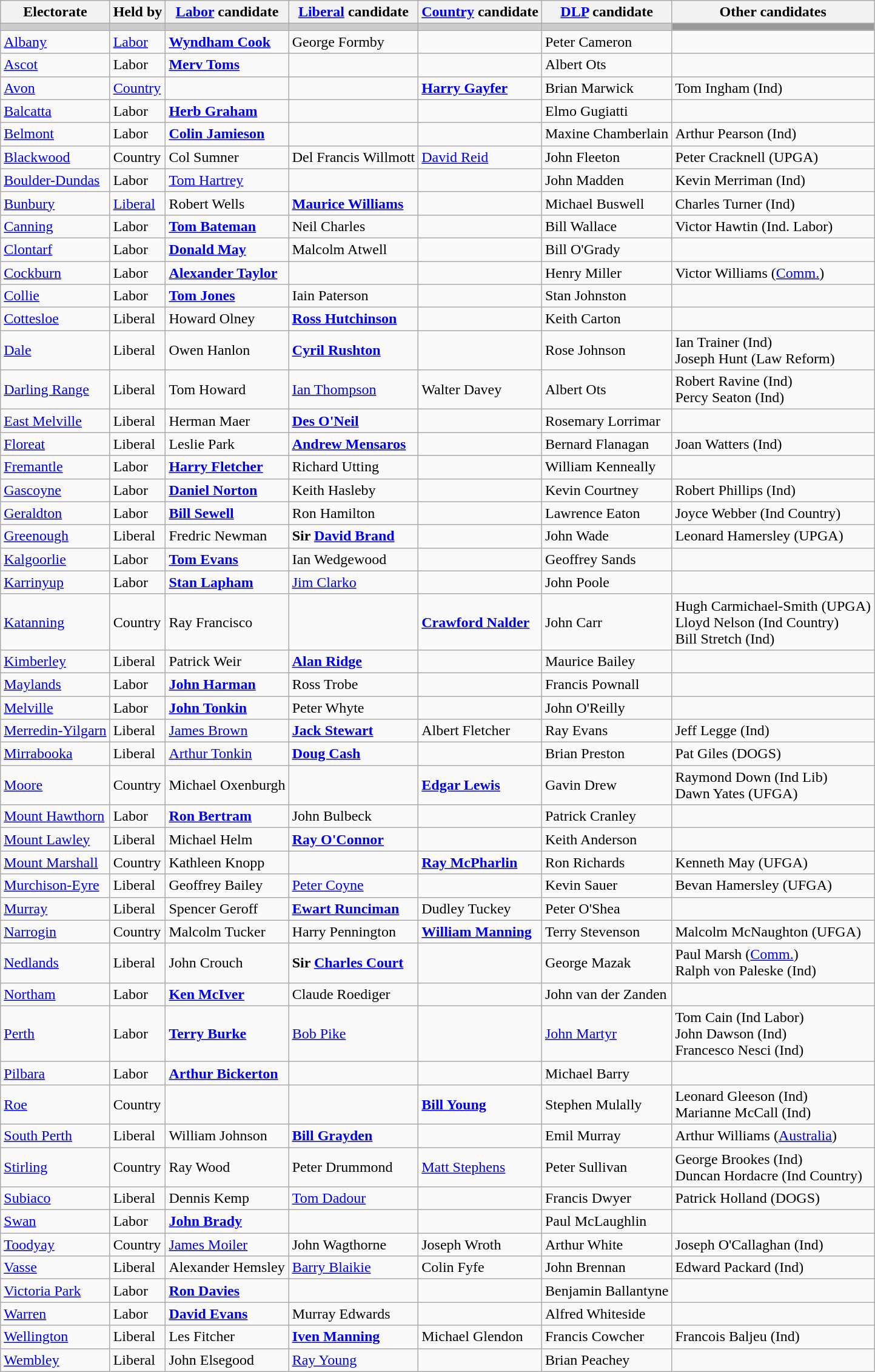<table class="wikitable">
<tr>
<th>Electorate</th>
<th>Held by</th>
<th><a href='#'>Labor</a> candidate</th>
<th><a href='#'>Liberal</a> candidate</th>
<th><a href='#'>Country</a> candidate</th>
<th><a href='#'>DLP</a> candidate</th>
<th>Other candidates</th>
</tr>
<tr bgcolor="#cccccc">
<td></td>
<td></td>
<td></td>
<td></td>
<td></td>
<td></td>
<td bgcolor="#999999"></td>
</tr>
<tr>
<td><a href='#'>Albany</a></td>
<td><a href='#'>Labor</a></td>
<td><strong><a href='#'>Wyndham Cook</a></strong></td>
<td>George Formby</td>
<td></td>
<td>Peter Cameron</td>
<td></td>
</tr>
<tr>
<td><a href='#'>Ascot</a></td>
<td>Labor</td>
<td><strong><a href='#'>Merv Toms</a></strong></td>
<td></td>
<td></td>
<td>Albert Ots</td>
<td></td>
</tr>
<tr>
<td><a href='#'>Avon</a></td>
<td><a href='#'>Country</a></td>
<td></td>
<td></td>
<td><strong><a href='#'>Harry Gayfer</a></strong></td>
<td>Brian Marwick</td>
<td>Tom Ingham (Ind)</td>
</tr>
<tr>
<td><a href='#'>Balcatta</a></td>
<td>Labor</td>
<td><strong><a href='#'>Herb Graham</a></strong></td>
<td></td>
<td></td>
<td>Elmo Gugiatti</td>
<td></td>
</tr>
<tr>
<td><a href='#'>Belmont</a></td>
<td>Labor</td>
<td><strong><a href='#'>Colin Jamieson</a></strong></td>
<td></td>
<td></td>
<td>Maxine Chamberlain</td>
<td>Arthur Pearson (Ind)</td>
</tr>
<tr>
<td><a href='#'>Blackwood</a></td>
<td>Country</td>
<td>Col Sumner</td>
<td>Del Francis Willmott</td>
<td><a href='#'>David Reid</a></td>
<td>John Fleeton</td>
<td>Peter Cracknell (UPGA)</td>
</tr>
<tr>
<td><a href='#'>Boulder-Dundas</a></td>
<td>Labor</td>
<td><a href='#'>Tom Hartrey</a></td>
<td></td>
<td></td>
<td>John Madden</td>
<td>Kevin Merriman (Ind)</td>
</tr>
<tr>
<td><a href='#'>Bunbury</a></td>
<td><a href='#'>Liberal</a></td>
<td>Robert Wells</td>
<td><strong><a href='#'>Maurice Williams</a></strong></td>
<td></td>
<td>Michael Buswell</td>
<td>Charles Turner (Ind)</td>
</tr>
<tr>
<td><a href='#'>Canning</a></td>
<td>Labor</td>
<td><strong><a href='#'>Tom Bateman</a></strong></td>
<td>Neil Charles</td>
<td></td>
<td>Bill Wallace</td>
<td>Victor Hawtin (Ind. Labor)</td>
</tr>
<tr>
<td><a href='#'>Clontarf</a></td>
<td>Labor</td>
<td><strong><a href='#'>Donald May</a></strong></td>
<td>Malcolm Atwell</td>
<td></td>
<td>Bill O'Grady</td>
<td></td>
</tr>
<tr>
<td><a href='#'>Cockburn</a></td>
<td>Labor</td>
<td><strong><a href='#'>Alexander Taylor</a></strong></td>
<td></td>
<td></td>
<td>Henry Miller</td>
<td>Victor Williams (<a href='#'>Comm.</a>)</td>
</tr>
<tr>
<td><a href='#'>Collie</a></td>
<td>Labor</td>
<td><strong><a href='#'>Tom Jones</a></strong></td>
<td>Iain Paterson</td>
<td></td>
<td>Stan Johnston</td>
<td></td>
</tr>
<tr>
<td><a href='#'>Cottesloe</a></td>
<td>Liberal</td>
<td>Howard Olney</td>
<td><strong><a href='#'>Ross Hutchinson</a></strong></td>
<td></td>
<td>Keith Carton</td>
<td></td>
</tr>
<tr>
<td><a href='#'>Dale</a></td>
<td>Liberal</td>
<td>Owen Hanlon</td>
<td><strong><a href='#'>Cyril Rushton</a></strong></td>
<td></td>
<td>Rose Johnson</td>
<td>Ian Trainer (Ind)<br>Joseph Hunt (Law Reform)</td>
</tr>
<tr>
<td><a href='#'>Darling Range</a></td>
<td>Liberal</td>
<td>Tom Howard</td>
<td><a href='#'>Ian Thompson</a></td>
<td>Walter Davey</td>
<td>Albert Ots</td>
<td>Robert Ravine (Ind)<br>Percy Seaton (Ind)</td>
</tr>
<tr>
<td><a href='#'>East Melville</a></td>
<td>Liberal</td>
<td>Herman Maer</td>
<td><strong><a href='#'>Des O'Neil</a></strong></td>
<td></td>
<td>Rosemary Lorrimar</td>
<td></td>
</tr>
<tr>
<td><a href='#'>Floreat</a></td>
<td>Liberal</td>
<td>Leslie Park</td>
<td><strong><a href='#'>Andrew Mensaros</a></strong></td>
<td></td>
<td>Bernard Flanagan</td>
<td>Joan Watters (Ind)</td>
</tr>
<tr>
<td><a href='#'>Fremantle</a></td>
<td>Labor</td>
<td><strong><a href='#'>Harry Fletcher</a></strong></td>
<td>Richard Utting</td>
<td></td>
<td>William Kenneally</td>
<td></td>
</tr>
<tr>
<td><a href='#'>Gascoyne</a></td>
<td>Labor</td>
<td><strong><a href='#'>Daniel Norton</a></strong></td>
<td>Keith Hasleby</td>
<td></td>
<td>Kevin Courtney</td>
<td>Robert Phillips (Ind)</td>
</tr>
<tr>
<td><a href='#'>Geraldton</a></td>
<td>Labor</td>
<td><strong><a href='#'>Bill Sewell</a></strong></td>
<td>Ron Hamilton</td>
<td></td>
<td>Lawrence Eaton</td>
<td>Joyce Webber (Ind Country)</td>
</tr>
<tr>
<td><a href='#'>Greenough</a></td>
<td>Liberal</td>
<td>Fredric Newman</td>
<td><strong>Sir <a href='#'>David Brand</a></strong></td>
<td></td>
<td>John Wade</td>
<td>Leonard Hamersley (UPGA)</td>
</tr>
<tr>
<td><a href='#'>Kalgoorlie</a></td>
<td>Labor</td>
<td><strong><a href='#'>Tom Evans</a></strong></td>
<td>Ian Wedgewood</td>
<td></td>
<td>Geoffrey Sands</td>
<td></td>
</tr>
<tr>
<td><a href='#'>Karrinyup</a></td>
<td>Labor</td>
<td><strong><a href='#'>Stan Lapham</a></strong></td>
<td><a href='#'>Jim Clarko</a></td>
<td></td>
<td>John Poole</td>
<td></td>
</tr>
<tr>
<td><a href='#'>Katanning</a></td>
<td>Country</td>
<td>Ray Francisco</td>
<td></td>
<td><strong><a href='#'>Crawford Nalder</a></strong></td>
<td>John Carr</td>
<td>Hugh Carmichael-Smith (UPGA)<br>Lloyd Nelson (Ind Country)<br>Bill Stretch (Ind)</td>
</tr>
<tr>
<td><a href='#'>Kimberley</a></td>
<td>Liberal</td>
<td>Patrick Weir</td>
<td><strong><a href='#'>Alan Ridge</a></strong></td>
<td></td>
<td>Maurice Bailey</td>
<td></td>
</tr>
<tr>
<td><a href='#'>Maylands</a></td>
<td>Labor</td>
<td><strong><a href='#'>John Harman</a></strong></td>
<td>Ross Trobe</td>
<td></td>
<td>Francis Pownall</td>
<td></td>
</tr>
<tr>
<td><a href='#'>Melville</a></td>
<td>Labor</td>
<td><strong><a href='#'>John Tonkin</a></strong></td>
<td>Peter Whyte</td>
<td></td>
<td>John O'Reilly</td>
<td></td>
</tr>
<tr>
<td><a href='#'>Merredin-Yilgarn</a></td>
<td>Liberal</td>
<td><a href='#'>James Brown</a></td>
<td><strong><a href='#'>Jack Stewart</a></strong></td>
<td>Albert Fletcher</td>
<td>Ray Evans</td>
<td>Jeff Legge (Ind)</td>
</tr>
<tr>
<td><a href='#'>Mirrabooka</a></td>
<td>Liberal</td>
<td><a href='#'>Arthur Tonkin</a></td>
<td><strong><a href='#'>Doug Cash</a></strong></td>
<td></td>
<td>Brian Preston</td>
<td>Pat Giles (DOGS)</td>
</tr>
<tr>
<td><a href='#'>Moore</a></td>
<td>Country</td>
<td>Michael Oxenburgh</td>
<td></td>
<td><strong><a href='#'>Edgar Lewis</a></strong></td>
<td>Gavin Drew</td>
<td>Raymond Down (Ind Lib)<br>Dawn Yates (UFGA)</td>
</tr>
<tr>
<td><a href='#'>Mount Hawthorn</a></td>
<td>Labor</td>
<td><strong><a href='#'>Ron Bertram</a></strong></td>
<td>John Bulbeck</td>
<td></td>
<td>Patrick Cranley</td>
<td></td>
</tr>
<tr>
<td><a href='#'>Mount Lawley</a></td>
<td>Liberal</td>
<td>Michael Helm</td>
<td><strong><a href='#'>Ray O'Connor</a></strong></td>
<td></td>
<td>Keith Anderson</td>
<td></td>
</tr>
<tr>
<td><a href='#'>Mount Marshall</a></td>
<td>Country</td>
<td>Kathleen Knopp</td>
<td></td>
<td><strong><a href='#'>Ray McPharlin</a></strong></td>
<td>Ron Richards</td>
<td>Kenneth May (UFGA)</td>
</tr>
<tr>
<td><a href='#'>Murchison-Eyre</a></td>
<td>Liberal</td>
<td>Geoffrey Bailey</td>
<td><a href='#'>Peter Coyne</a></td>
<td></td>
<td>Kevin Sauer</td>
<td>Bevan Hamersley (UFGA)</td>
</tr>
<tr>
<td><a href='#'>Murray</a></td>
<td>Liberal</td>
<td>Spencer Geroff</td>
<td><strong><a href='#'>Ewart Runciman</a></strong></td>
<td>Dudley Tuckey</td>
<td>Peter O'Shea</td>
<td></td>
</tr>
<tr>
<td><a href='#'>Narrogin</a></td>
<td>Country</td>
<td>Malcolm Tucker</td>
<td>Harry Pennington</td>
<td><strong><a href='#'>William Manning</a></strong></td>
<td>Terry Stevenson</td>
<td>Malcolm McNaughton (UFGA)</td>
</tr>
<tr>
<td><a href='#'>Nedlands</a></td>
<td>Liberal</td>
<td>John Crouch</td>
<td><strong>Sir <a href='#'>Charles Court</a></strong></td>
<td></td>
<td>George Mazak</td>
<td>Paul Marsh (<a href='#'>Comm.</a>)<br>Ralph von Paleske (Ind)</td>
</tr>
<tr>
<td><a href='#'>Northam</a></td>
<td>Labor</td>
<td><strong><a href='#'>Ken McIver</a></strong></td>
<td>Claude Roediger</td>
<td></td>
<td>John van der Zanden</td>
<td></td>
</tr>
<tr>
<td><a href='#'>Perth</a></td>
<td>Labor</td>
<td><strong><a href='#'>Terry Burke</a></strong></td>
<td><a href='#'>Bob Pike</a></td>
<td></td>
<td><a href='#'>John Martyr</a></td>
<td>Tom Cain (Ind Labor)<br>John Dawson (Ind)<br>Francesco Nesci (Ind)</td>
</tr>
<tr>
<td><a href='#'>Pilbara</a></td>
<td>Labor</td>
<td><strong><a href='#'>Arthur Bickerton</a></strong></td>
<td></td>
<td></td>
<td>Michael Barry</td>
<td></td>
</tr>
<tr>
<td><a href='#'>Roe</a></td>
<td>Country</td>
<td></td>
<td></td>
<td><strong><a href='#'>Bill Young</a></strong></td>
<td>Stephen Mulally</td>
<td>Leonard Gleeson (Ind)<br>Marianne McCall (Ind)</td>
</tr>
<tr>
<td><a href='#'>South Perth</a></td>
<td>Liberal</td>
<td>William Johnson</td>
<td><strong><a href='#'>Bill Grayden</a></strong></td>
<td></td>
<td>Emil Murray</td>
<td>Arthur Williams (<a href='#'>Australia</a>)</td>
</tr>
<tr>
<td><a href='#'>Stirling</a></td>
<td>Country</td>
<td>Ray Wood</td>
<td>Peter Drummond</td>
<td><a href='#'>Matt Stephens</a></td>
<td>Peter Sullivan</td>
<td>George Brookes (Ind)<br>Duncan Hordacre (Ind Country)</td>
</tr>
<tr>
<td><a href='#'>Subiaco</a></td>
<td>Liberal</td>
<td>Dennis Kemp</td>
<td><a href='#'>Tom Dadour</a></td>
<td></td>
<td>Francis Dwyer</td>
<td>Patrick Holland (DOGS)</td>
</tr>
<tr>
<td><a href='#'>Swan</a></td>
<td>Labor</td>
<td><strong><a href='#'>John Brady</a></strong></td>
<td></td>
<td></td>
<td>Paul McLaughlin</td>
<td></td>
</tr>
<tr>
<td><a href='#'>Toodyay</a></td>
<td>Country</td>
<td><a href='#'>James Moiler</a></td>
<td>John Wagthorne</td>
<td>Joseph Wroth</td>
<td>Arthur White</td>
<td>Joseph O'Callaghan (Ind)</td>
</tr>
<tr>
<td><a href='#'>Vasse</a></td>
<td>Liberal</td>
<td>Alexander Hemsley</td>
<td><a href='#'>Barry Blaikie</a></td>
<td>Colin Fyfe</td>
<td>John Brennan</td>
<td>Edward Packard (Ind)</td>
</tr>
<tr>
<td><a href='#'>Victoria Park</a></td>
<td>Labor</td>
<td><strong><a href='#'>Ron Davies</a></strong></td>
<td></td>
<td></td>
<td>Benjamin Ballantyne</td>
<td></td>
</tr>
<tr>
<td><a href='#'>Warren</a></td>
<td>Labor</td>
<td><strong><a href='#'>David Evans</a></strong></td>
<td>Murray Edwards</td>
<td></td>
<td>Alfred Whiteside</td>
<td></td>
</tr>
<tr>
<td><a href='#'>Wellington</a></td>
<td>Liberal</td>
<td>Les Fitcher</td>
<td><strong><a href='#'>Iven Manning</a></strong></td>
<td>Michael Glendon</td>
<td>Francis Cowcher</td>
<td>Francois Baljeu (Ind)</td>
</tr>
<tr>
<td><a href='#'>Wembley</a></td>
<td>Liberal</td>
<td>John Elsegood</td>
<td><a href='#'>Ray Young</a></td>
<td></td>
<td>Brian Peachey</td>
<td></td>
</tr>
</table>
